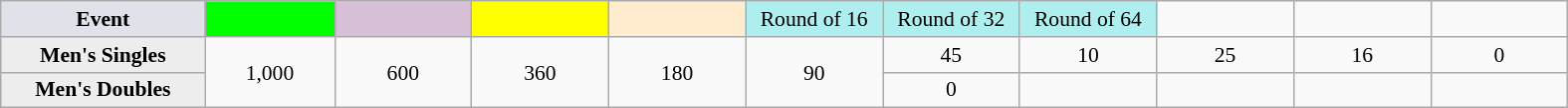<table class=wikitable style=font-size:90%;text-align:center>
<tr>
<td style="width:130px; background:#dfe2e9;"><strong>Event</strong></td>
<td style="width:80px; background:lime;"></td>
<td style="width:85px; background:thistle;"></td>
<td style="width:85px; background:#ff0;"></td>
<td style="width:85px; background:#ffebcd;"></td>
<td style="width:85px; background:#afeeee;">Round of 16</td>
<td style="width:85px; background:#afeeee;">Round of 32</td>
<td style="width:85px; background:#afeeee;">Round of 64</td>
<td width=85></td>
<td width=85></td>
<td width=85></td>
</tr>
<tr>
<th style="background:#ededed;">Men's Singles</th>
<td rowspan=2>1,000</td>
<td rowspan=2>600</td>
<td rowspan=2>360</td>
<td rowspan=2>180</td>
<td rowspan=2>90</td>
<td>45</td>
<td>10</td>
<td>25</td>
<td>16</td>
<td>0</td>
</tr>
<tr>
<th style="background:#ededed;">Men's Doubles</th>
<td>0</td>
<td></td>
<td></td>
<td></td>
<td></td>
</tr>
</table>
